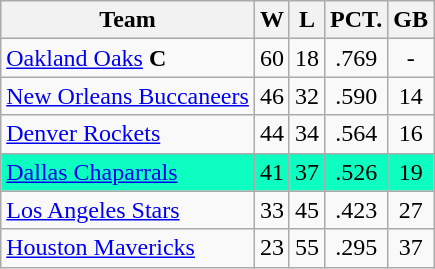<table class="wikitable" style="text-align: center;">
<tr>
<th>Team</th>
<th>W</th>
<th>L</th>
<th>PCT.</th>
<th>GB</th>
</tr>
<tr>
<td align="left"><a href='#'>Oakland Oaks</a> <strong>C</strong></td>
<td>60</td>
<td>18</td>
<td>.769</td>
<td>-</td>
</tr>
<tr>
<td align="left"><a href='#'>New Orleans Buccaneers</a></td>
<td>46</td>
<td>32</td>
<td>.590</td>
<td>14</td>
</tr>
<tr>
<td align="left"><a href='#'>Denver Rockets</a></td>
<td>44</td>
<td>34</td>
<td>.564</td>
<td>16</td>
</tr>
<tr bgcolor=“ccffcc”>
<td align="left"><a href='#'>Dallas Chaparrals</a></td>
<td>41</td>
<td>37</td>
<td>.526</td>
<td>19</td>
</tr>
<tr>
<td align="left"><a href='#'>Los Angeles Stars</a></td>
<td>33</td>
<td>45</td>
<td>.423</td>
<td>27</td>
</tr>
<tr>
<td align="left"><a href='#'>Houston Mavericks</a></td>
<td>23</td>
<td>55</td>
<td>.295</td>
<td>37</td>
</tr>
</table>
